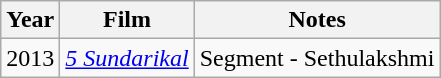<table class="wikitable sortable">
<tr>
<th>Year</th>
<th>Film</th>
<th>Notes</th>
</tr>
<tr>
<td>2013</td>
<td><em><a href='#'>5 Sundarikal</a></em></td>
<td>Segment - Sethulakshmi</td>
</tr>
</table>
